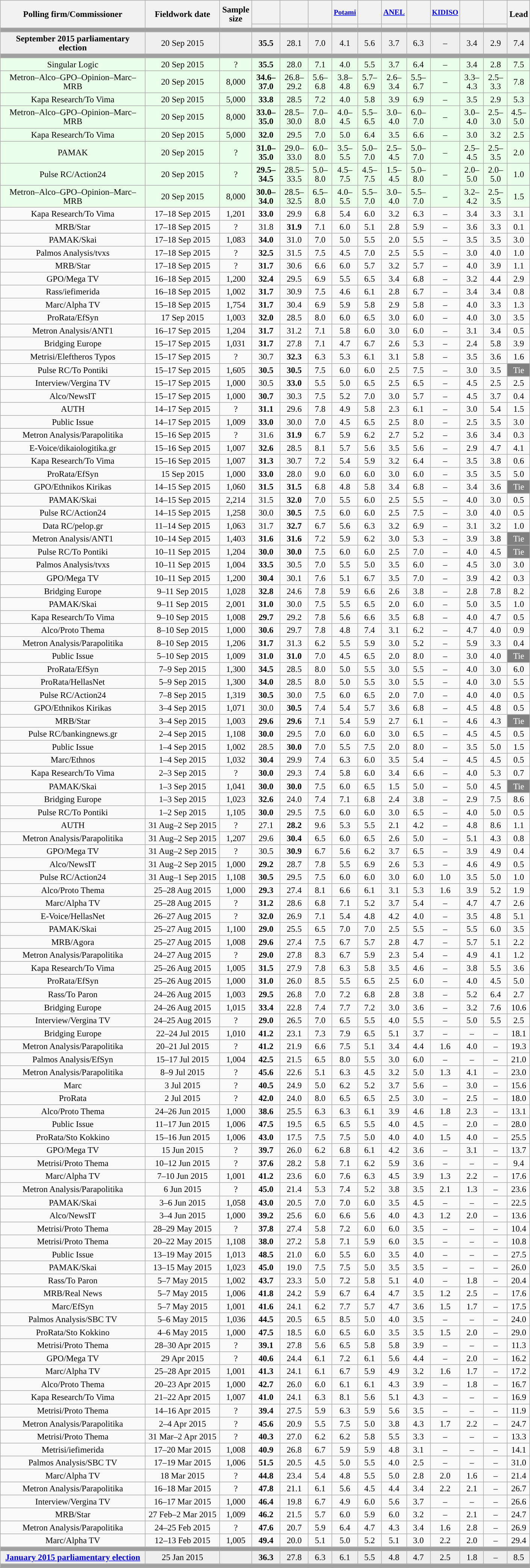<table class="wikitable collapsible collapsed" style="text-align:center; font-size:95%; line-height:16px;">
<tr style="height:42px;">
<th style="width:250px;" rowspan="2">Polling firm/Commissioner</th>
<th style="width:125px;" rowspan="2">Fieldwork date</th>
<th style="width:50px;" rowspan="2">Sample size</th>
<th style="width:43px;"></th>
<th style="width:43px;"></th>
<th style="width:35px;"></th>
<th style="width:35px; font-size:85%;"><a href='#'>Potami</a></th>
<th style="width:35px;"></th>
<th style="width:35px; font-size:90%;"><a href='#'>ANEL</a></th>
<th style="width:35px;"></th>
<th style="width:35px; font-size:85%;"><a href='#'>KIDISO</a></th>
<th style="width:35px;"></th>
<th style="width:35px;"></th>
<th style="width:30px;" rowspan="2">Lead</th>
</tr>
<tr>
<th style="color:inherit;background:"></th>
<th style="color:inherit;background:"></th>
<th style="color:inherit;background:"></th>
<th style="color:inherit;background:"></th>
<th style="color:inherit;background:"></th>
<th style="color:inherit;background:"></th>
<th style="color:inherit;background:"></th>
<th style="color:inherit;background:"></th>
<th style="color:inherit;background:"></th>
<th style="color:inherit;background:"></th>
</tr>
<tr>
<td colspan="14" style="background:#A0A0A0"></td>
</tr>
<tr style="background:#EFEFEF;">
<td><strong>September 2015 parliamentary election</strong></td>
<td>20 Sep 2015</td>
<td></td>
<td><strong>35.5</strong><br></td>
<td>28.1<br></td>
<td>7.0<br></td>
<td>4.1<br></td>
<td>5.6<br></td>
<td>3.7<br></td>
<td>6.3<br></td>
<td>–</td>
<td>3.4<br></td>
<td>2.9<br></td>
<td style="background:">7.4</td>
</tr>
<tr>
<td colspan="14" style="background:#A0A0A0"></td>
</tr>
<tr style="background:#EAFFEA;">
<td>Singular Logic</td>
<td>20 Sep 2015 </td>
<td>?</td>
<td><strong>35.5</strong><br></td>
<td>28.0<br></td>
<td>7.1<br></td>
<td>4.0<br></td>
<td>5.5<br></td>
<td>3.7<br></td>
<td>6.4<br></td>
<td>–</td>
<td>3.4<br></td>
<td>2.8<br></td>
<td style="background:">7.5</td>
</tr>
<tr style="background:#EAFFEA;">
<td>Metron–Alco–GPO–Opinion–Marc–MRB<br></td>
<td>20 Sep 2015 </td>
<td>8,000</td>
<td><strong>34.6–<br>37.0</strong></td>
<td>26.8–<br>29.2</td>
<td>5.6–<br>6.8</td>
<td>3.8–<br>4.8</td>
<td>5.7–<br>6.9</td>
<td>2.6–<br>3.4</td>
<td>5.5–<br>6.7</td>
<td>–</td>
<td>3.3–<br>4.3</td>
<td>2.5–<br>3.3</td>
<td style="background:">7.8</td>
</tr>
<tr style="background:#EAFFEA;">
<td>Kapa Research/To Vima</td>
<td>20 Sep 2015 </td>
<td>5,000</td>
<td><strong>33.8</strong><br></td>
<td>28.5<br></td>
<td>7.2<br></td>
<td>4.0<br></td>
<td>5.8<br></td>
<td>3.9<br></td>
<td>6.9<br></td>
<td>–</td>
<td>3.5<br></td>
<td>2.9<br></td>
<td style="background:">5.3</td>
</tr>
<tr style="background:#EAFFEA;">
<td>Metron–Alco–GPO–Opinion–Marc–MRB<br></td>
<td>20 Sep 2015 </td>
<td>8,000</td>
<td><strong>33.0–<br>35.0</strong><br></td>
<td>28.5–<br>30.0<br></td>
<td>7.0–<br>8.0<br></td>
<td>4.0–<br>4.5<br></td>
<td>5.5–<br>6.5<br></td>
<td>3.0–<br>4.0<br></td>
<td>6.0–<br>7.0<br></td>
<td>–</td>
<td>3.0–<br>4.0<br></td>
<td>2.5–<br>3.0<br></td>
<td style="background:">4.5–<br>5.0</td>
</tr>
<tr style="background:#EAFFEA;">
<td>Kapa Research/To Vima</td>
<td>20 Sep 2015 </td>
<td>5,000</td>
<td><strong>32.0</strong><br></td>
<td>29.5<br></td>
<td>7.0<br></td>
<td>5.0<br></td>
<td>6.4<br></td>
<td>3.5<br></td>
<td>6.6<br></td>
<td>–</td>
<td>3.0<br></td>
<td>3.2<br></td>
<td style="background:">2.5</td>
</tr>
<tr style="background:#EAFFEA;">
<td>PAMAK</td>
<td>20 Sep 2015 </td>
<td>?</td>
<td><strong>31.0–<br>35.0</strong></td>
<td>29.0–<br>33.0</td>
<td>6.0–<br>8.0</td>
<td>3.5–<br>5.5</td>
<td>5.0–<br>7.0</td>
<td>2.5–<br>4.5</td>
<td>5.0–<br>7.0</td>
<td>–</td>
<td>2.5–<br>4.5</td>
<td>2.5–<br>3.5</td>
<td style="background:">2.0</td>
</tr>
<tr style="background:#EAFFEA;">
<td>Pulse RC/Action24</td>
<td>20 Sep 2015 </td>
<td>?</td>
<td><strong>29.5–<br>34.5</strong></td>
<td>28.5–<br>33.5</td>
<td>5.0–<br>8.0</td>
<td>4.5–<br>7.5</td>
<td>4.5–<br>7.5</td>
<td>1.5–<br>4.5</td>
<td>5.0–<br>8.0</td>
<td>–</td>
<td>2.0–<br>5.0</td>
<td>2.0–<br>5.0</td>
<td style="background:">1.0</td>
</tr>
<tr style="background:#EAFFEA;">
<td>Metron–Alco–GPO–Opinion–Marc–MRB<br></td>
<td>20 Sep 2015 </td>
<td>8,000</td>
<td><strong>30.0–<br>34.0</strong><br></td>
<td>28.5–<br>32.5<br></td>
<td>6.5–<br>8.0<br></td>
<td>4.0–<br>5.5<br></td>
<td>5.5–<br>7.0<br></td>
<td>3.0–<br>4.0<br></td>
<td>5.5–<br>7.0<br></td>
<td>–</td>
<td>3.2–<br>4.2<br></td>
<td>2.5–<br>3.5<br></td>
<td style="background:">1.5</td>
</tr>
<tr>
<td>Kapa Research/To Vima</td>
<td>17–18 Sep 2015</td>
<td>1,201</td>
<td><strong>33.0</strong></td>
<td>29.9</td>
<td>6.8</td>
<td>5.4</td>
<td>6.0</td>
<td>3.2</td>
<td>6.3</td>
<td>–</td>
<td>3.4</td>
<td>3.3</td>
<td style="background:">3.1</td>
</tr>
<tr>
<td>MRB/Star</td>
<td>17–18 Sep 2015</td>
<td>?</td>
<td>31.8</td>
<td><strong>31.9</strong></td>
<td>7.1</td>
<td>6.0</td>
<td>5.1</td>
<td>2.8</td>
<td>5.9</td>
<td>–</td>
<td>3.6</td>
<td>3.3</td>
<td style="background:">0.1</td>
</tr>
<tr>
<td>PAMAK/Skai</td>
<td>17–18 Sep 2015</td>
<td>1,083</td>
<td><strong>34.0</strong></td>
<td>31.0</td>
<td>7.0</td>
<td>5.0</td>
<td>5.5</td>
<td>2.0</td>
<td>5.5</td>
<td>–</td>
<td>3.5</td>
<td>3.5</td>
<td style="background:">3.0</td>
</tr>
<tr>
<td>Palmos Analysis/tvxs</td>
<td>17–18 Sep 2015</td>
<td>?</td>
<td><strong>32.5</strong></td>
<td>31.5</td>
<td>7.5</td>
<td>4.5</td>
<td>7.0</td>
<td>2.5</td>
<td>5.5</td>
<td>–</td>
<td>3.0</td>
<td>4.0</td>
<td style="background:">1.0</td>
</tr>
<tr>
<td>MRB/Star</td>
<td>17–18 Sep 2015</td>
<td>?</td>
<td><strong>31.7</strong></td>
<td>30.6</td>
<td>6.6</td>
<td>6.0</td>
<td>5.7</td>
<td>3.2</td>
<td>5.7</td>
<td>–</td>
<td>4.0</td>
<td>3.9</td>
<td style="background:">1.1</td>
</tr>
<tr>
<td>GPO/Mega TV</td>
<td>16–18 Sep 2015</td>
<td>1,200</td>
<td><strong>32.4</strong></td>
<td>29.5</td>
<td>6.9</td>
<td>5.5</td>
<td>6.5</td>
<td>3.4</td>
<td>6.8</td>
<td>–</td>
<td>3.2</td>
<td>4.4</td>
<td style="background:">2.9</td>
</tr>
<tr>
<td>Rass/iefimerida</td>
<td>16–18 Sep 2015</td>
<td>1,002</td>
<td><strong>31.7</strong></td>
<td>30.9</td>
<td>7.5</td>
<td>4.6</td>
<td>6.1</td>
<td>2.8</td>
<td>6.7</td>
<td>–</td>
<td>3.4</td>
<td>3.4</td>
<td style="background:">0.8</td>
</tr>
<tr>
<td>Marc/Alpha TV</td>
<td>15–18 Sep 2015</td>
<td>1,754</td>
<td><strong>31.7</strong><br></td>
<td>30.4<br></td>
<td>6.9<br></td>
<td>5.9<br></td>
<td>5.8<br></td>
<td>2.9<br></td>
<td>5.8<br></td>
<td>–</td>
<td>4.0<br></td>
<td>3.3<br></td>
<td style="background:">1.3</td>
</tr>
<tr>
<td>ProRata/EfSyn</td>
<td>17 Sep 2015</td>
<td>1,003</td>
<td><strong>32.0</strong></td>
<td>28.5</td>
<td>8.0</td>
<td>6.0</td>
<td>6.5</td>
<td>3.0</td>
<td>6.0</td>
<td>–</td>
<td>4.0</td>
<td>3.0</td>
<td style="background:">3.5</td>
</tr>
<tr>
<td>Metron Analysis/ANT1</td>
<td>16–17 Sep 2015</td>
<td>1,204</td>
<td><strong>31.7</strong><br></td>
<td>31.2<br></td>
<td>7.1<br></td>
<td>5.8<br></td>
<td>6.0<br></td>
<td>3.0<br></td>
<td>6.0<br></td>
<td>–</td>
<td>3.1<br></td>
<td>3.4<br></td>
<td style="background:">0.5</td>
</tr>
<tr>
<td>Bridging Europe</td>
<td>15–17 Sep 2015</td>
<td>1,031</td>
<td><strong>31.7</strong></td>
<td>27.8</td>
<td>7.1</td>
<td>4.7</td>
<td>6.7</td>
<td>2.6</td>
<td>5.3</td>
<td>–</td>
<td>2.4</td>
<td>5.8</td>
<td style="background:">3.9</td>
</tr>
<tr>
<td>Metrisi/Eleftheros Typos</td>
<td>15–17 Sep 2015</td>
<td>?</td>
<td>30.7</td>
<td><strong>32.3</strong></td>
<td>6.3</td>
<td>5.3</td>
<td>6.1</td>
<td>3.1</td>
<td>5.8</td>
<td>–</td>
<td>3.5</td>
<td>3.6</td>
<td style="background:">1.6</td>
</tr>
<tr>
<td>Pulse RC/To Pontiki</td>
<td>15–17 Sep 2015</td>
<td>1,605</td>
<td><strong>30.5</strong></td>
<td><strong>30.5</strong></td>
<td>7.5</td>
<td>6.0</td>
<td>6.0</td>
<td>2.5</td>
<td>7.5</td>
<td>–</td>
<td>3.0</td>
<td>3.5</td>
<td style="background:gray; color:white;">Tie</td>
</tr>
<tr>
<td>Interview/Vergina TV</td>
<td>15–17 Sep 2015</td>
<td>1,000</td>
<td>30.5</td>
<td><strong>33.0</strong></td>
<td>5.5</td>
<td>5.0</td>
<td>6.5</td>
<td>2.5</td>
<td>6.5</td>
<td>–</td>
<td>4.5</td>
<td>2.5</td>
<td style="background:">2.5</td>
</tr>
<tr>
<td>Alco/NewsIT</td>
<td>15–17 Sep 2015</td>
<td>1,000</td>
<td><strong>30.7</strong></td>
<td>30.3</td>
<td>7.5</td>
<td>5.2</td>
<td>7.0</td>
<td>3.0</td>
<td>5.7</td>
<td>–</td>
<td>4.5</td>
<td>3.7</td>
<td style="background:">0.4</td>
</tr>
<tr>
<td>AUTH</td>
<td>14–17 Sep 2015</td>
<td>?</td>
<td><strong>31.1</strong></td>
<td>29.6</td>
<td>7.8</td>
<td>4.9</td>
<td>5.8</td>
<td>2.3</td>
<td>6.1</td>
<td>–</td>
<td>3.0</td>
<td>5.4</td>
<td style="background:">1.5</td>
</tr>
<tr>
<td>Public Issue</td>
<td>14–17 Sep 2015</td>
<td>1,009</td>
<td><strong>33.0</strong><br></td>
<td>30.0<br></td>
<td>7.0<br></td>
<td>4.5<br></td>
<td>6.5<br></td>
<td>2.5<br></td>
<td>8.0<br></td>
<td>–</td>
<td>2.5<br></td>
<td>3.5<br></td>
<td style="background:">3.0</td>
</tr>
<tr>
<td>Metron Analysis/Parapolitika</td>
<td>15–16 Sep 2015</td>
<td>?</td>
<td>31.6<br></td>
<td><strong>31.9</strong><br></td>
<td>6.7<br></td>
<td>5.9<br></td>
<td>6.2<br></td>
<td>2.7<br></td>
<td>5.2<br></td>
<td>–</td>
<td>3.6<br></td>
<td>3.4<br></td>
<td style="background:">0.3</td>
</tr>
<tr>
<td>E-Voice/dikaiologitika.gr</td>
<td>15–16 Sep 2015</td>
<td>1,007</td>
<td><strong>32.6</strong></td>
<td>28.5</td>
<td>8.1</td>
<td>5.7</td>
<td>5.6</td>
<td>3.5</td>
<td>5.6</td>
<td>–</td>
<td>2.9</td>
<td>4.7</td>
<td style="background:">4.1</td>
</tr>
<tr>
<td>Kapa Research/To Vima</td>
<td>15–16 Sep 2015</td>
<td>1,007</td>
<td><strong>31.3</strong></td>
<td>30.7</td>
<td>7.2</td>
<td>5.4</td>
<td>5.9</td>
<td>3.2</td>
<td>6.4</td>
<td>–</td>
<td>3.5</td>
<td>3.8</td>
<td style="background:">0.6</td>
</tr>
<tr>
<td>ProRata/EfSyn</td>
<td>15 Sep 2015</td>
<td>1,000</td>
<td><strong>33.0</strong></td>
<td>28.0</td>
<td>9.0</td>
<td>6.0</td>
<td>6.0</td>
<td>3.0</td>
<td>6.0</td>
<td>–</td>
<td>3.5</td>
<td>3.5</td>
<td style="background:">5.0</td>
</tr>
<tr>
<td>GPO/Ethnikos Kirikas</td>
<td>14–15 Sep 2015</td>
<td>1,060</td>
<td><strong>31.5</strong></td>
<td><strong>31.5</strong></td>
<td>6.8</td>
<td>4.8</td>
<td>5.8</td>
<td>3.4</td>
<td>6.8</td>
<td>–</td>
<td>3.4</td>
<td>3.6</td>
<td style="background:gray; color:white;">Tie</td>
</tr>
<tr>
<td>PAMAK/Skai</td>
<td>14–15 Sep 2015</td>
<td>2,214</td>
<td>31.5</td>
<td><strong>32.0</strong></td>
<td>7.0</td>
<td>5.5</td>
<td>6.0</td>
<td>2.5</td>
<td>5.5</td>
<td>–</td>
<td>4.0</td>
<td>3.0</td>
<td style="background:">0.5</td>
</tr>
<tr>
<td>Pulse RC/Action24</td>
<td>14–15 Sep 2015</td>
<td>1,258</td>
<td>30.0</td>
<td><strong>30.5</strong></td>
<td>7.5</td>
<td>6.0</td>
<td>6.0</td>
<td>2.5</td>
<td>7.5</td>
<td>–</td>
<td>3.0</td>
<td>4.0</td>
<td style="background:">0.5</td>
</tr>
<tr>
<td>Data RC/pelop.gr</td>
<td>11–14 Sep 2015</td>
<td>1,063</td>
<td>31.7</td>
<td><strong>32.7</strong></td>
<td>6.7</td>
<td>5.6</td>
<td>6.3</td>
<td>3.2</td>
<td>6.9</td>
<td>–</td>
<td>3.1</td>
<td>3.2</td>
<td style="background:">1.0</td>
</tr>
<tr>
<td>Metron Analysis/ANT1</td>
<td>10–14 Sep 2015</td>
<td>1,403</td>
<td><strong>31.6</strong><br></td>
<td><strong>31.6</strong><br></td>
<td>7.2<br></td>
<td>5.9<br></td>
<td>6.2<br></td>
<td>3.0<br></td>
<td>5.3<br></td>
<td>–</td>
<td>3.9<br></td>
<td>3.8<br></td>
<td style="background:gray; color:white;">Tie</td>
</tr>
<tr>
<td>Pulse RC/To Pontiki</td>
<td>10–11 Sep 2015</td>
<td>1,204</td>
<td><strong>30.0</strong></td>
<td><strong>30.0</strong></td>
<td>7.5</td>
<td>6.0</td>
<td>6.0</td>
<td>2.5</td>
<td>7.0</td>
<td>–</td>
<td>4.0</td>
<td>4.5</td>
<td style="background:gray; color:white;">Tie</td>
</tr>
<tr>
<td>Palmos Analysis/tvxs</td>
<td>10–11 Sep 2015</td>
<td>1,004</td>
<td><strong>33.5</strong><br></td>
<td>30.5<br></td>
<td>7.0<br></td>
<td>5.5<br></td>
<td>5.0<br></td>
<td>3.5<br></td>
<td>6.0<br></td>
<td>–</td>
<td>4.5<br></td>
<td>3.0<br></td>
<td style="background:">3.0</td>
</tr>
<tr>
<td>GPO/Mega TV</td>
<td>10–11 Sep 2015</td>
<td>1,200</td>
<td><strong>30.4</strong></td>
<td>30.1</td>
<td>7.6</td>
<td>5.1</td>
<td>6.7</td>
<td>3.5</td>
<td>7.0</td>
<td>–</td>
<td>3.9</td>
<td>4.2</td>
<td style="background:">0.3</td>
</tr>
<tr>
<td>Bridging Europe</td>
<td>9–11 Sep 2015</td>
<td>1,028</td>
<td><strong>32.8</strong></td>
<td>24.6</td>
<td>7.8</td>
<td>5.9</td>
<td>6.6</td>
<td>2.6</td>
<td>3.8</td>
<td>–</td>
<td>2.8</td>
<td>7.8</td>
<td style="background:">8.2</td>
</tr>
<tr>
<td>PAMAK/Skai</td>
<td>9–11 Sep 2015</td>
<td>2,001</td>
<td><strong>31.0</strong></td>
<td>30.0</td>
<td>7.5</td>
<td>5.5</td>
<td>6.5</td>
<td>2.0</td>
<td>6.0</td>
<td>–</td>
<td>5.0</td>
<td>3.5</td>
<td style="background:">1.0</td>
</tr>
<tr>
<td>Kapa Research/To Vima</td>
<td>9–10 Sep 2015</td>
<td>1,008</td>
<td><strong>29.7</strong></td>
<td>29.2</td>
<td>7.8</td>
<td>5.6</td>
<td>6.6</td>
<td>3.5</td>
<td>6.8</td>
<td>–</td>
<td>4.0</td>
<td>4.7</td>
<td style="background:">0.5</td>
</tr>
<tr>
<td>Alco/Proto Thema</td>
<td>8–10 Sep 2015</td>
<td>1,000</td>
<td><strong>30.6</strong><br></td>
<td>29.7<br></td>
<td>7.8<br></td>
<td>4.8<br></td>
<td>7.4<br></td>
<td>3.1<br></td>
<td>6.2<br></td>
<td>–</td>
<td>4.7<br></td>
<td>4.0<br></td>
<td style="background:">0.9</td>
</tr>
<tr>
<td>Metron Analysis/Parapolitika</td>
<td>8–10 Sep 2015</td>
<td>1,206</td>
<td><strong>31.7</strong><br></td>
<td>31.3<br></td>
<td>6.2<br></td>
<td>5.5<br></td>
<td>5.9<br></td>
<td>3.0<br></td>
<td>5.2<br></td>
<td>–</td>
<td>5.9<br></td>
<td>3.3<br></td>
<td style="background:">0.4</td>
</tr>
<tr>
<td>Public Issue</td>
<td>5–10 Sep 2015</td>
<td>1,009</td>
<td><strong>31.0</strong></td>
<td><strong>31.0</strong></td>
<td>7.0</td>
<td>4.5</td>
<td>6.5</td>
<td>2.0</td>
<td>8.0</td>
<td>–</td>
<td>3.0</td>
<td>4.0</td>
<td style="background:gray; color:white;">Tie</td>
</tr>
<tr>
<td>ProRata/EfSyn</td>
<td>7–9 Sep 2015</td>
<td>1,300</td>
<td><strong>34.5</strong></td>
<td>28.5</td>
<td>8.0</td>
<td>5.0</td>
<td>5.5</td>
<td>3.0</td>
<td>5.5</td>
<td>–</td>
<td>4.0</td>
<td>3.0</td>
<td style="background:">6.0</td>
</tr>
<tr>
<td>ProRata/HellasNet</td>
<td>5–9 Sep 2015</td>
<td>1,300</td>
<td><strong>34.0</strong></td>
<td>28.5</td>
<td>8.0</td>
<td>5.0</td>
<td>5.5</td>
<td>3.0</td>
<td>5.5</td>
<td>–</td>
<td>4.0</td>
<td>3.0</td>
<td style="background:">5.5</td>
</tr>
<tr>
<td>Pulse RC/Action24</td>
<td>7–8 Sep 2015</td>
<td>1,319</td>
<td><strong>30.5</strong></td>
<td>30.0</td>
<td>7.5</td>
<td>6.0</td>
<td>6.5</td>
<td>2.0</td>
<td>7.0</td>
<td>–</td>
<td>4.0</td>
<td>4.0</td>
<td style="background:">0.5</td>
</tr>
<tr>
<td>GPO/Ethnikos Kirikas</td>
<td>3–4 Sep 2015</td>
<td>1,071</td>
<td>30.0</td>
<td><strong>30.5</strong></td>
<td>7.4</td>
<td>5.4</td>
<td>5.7</td>
<td>3.6</td>
<td>6.8</td>
<td>–</td>
<td>4.5</td>
<td>4.8</td>
<td style="background:">0.5</td>
</tr>
<tr>
<td>MRB/Star</td>
<td>3–4 Sep 2015</td>
<td>1,003</td>
<td><strong>29.6</strong></td>
<td><strong>29.6</strong></td>
<td>7.1</td>
<td>5.4</td>
<td>5.9</td>
<td>2.7</td>
<td>6.1</td>
<td>–</td>
<td>4.6</td>
<td>4.3</td>
<td style="background:gray; color:white;">Tie</td>
</tr>
<tr>
<td>Pulse RC/bankingnews.gr</td>
<td>2–4 Sep 2015</td>
<td>1,108</td>
<td><strong>30.0</strong></td>
<td>29.5</td>
<td>7.0</td>
<td>6.0</td>
<td>6.0</td>
<td>3.0</td>
<td>6.5</td>
<td>–</td>
<td>4.5</td>
<td>4.5</td>
<td style="background:">0.5</td>
</tr>
<tr>
<td>Public Issue</td>
<td>1–4 Sep 2015</td>
<td>1,002</td>
<td>28.5<br></td>
<td><strong>30.0</strong><br></td>
<td>7.0<br></td>
<td>5.5<br></td>
<td>7.5<br></td>
<td>2.0<br></td>
<td>8.0<br></td>
<td>–</td>
<td>3.5<br></td>
<td>5.0<br></td>
<td style="background:">1.5</td>
</tr>
<tr>
<td>Marc/Ethnos</td>
<td>1–4 Sep 2015</td>
<td>1,032</td>
<td><strong>30.4</strong></td>
<td>29.9</td>
<td>7.4</td>
<td>6.3</td>
<td>6.0</td>
<td>3.5</td>
<td>5.4</td>
<td>–</td>
<td>4.5</td>
<td>4.5</td>
<td style="background:">0.5</td>
</tr>
<tr>
<td>Kapa Research/To Vima</td>
<td>2–3 Sep 2015</td>
<td>?</td>
<td><strong>30.0</strong></td>
<td>29.3</td>
<td>7.4</td>
<td>5.8</td>
<td>6.0</td>
<td>3.4</td>
<td>6.6</td>
<td>–</td>
<td>4.0</td>
<td>5.3</td>
<td style="background:">0.7</td>
</tr>
<tr>
<td>PAMAK/Skai</td>
<td>1–3 Sep 2015</td>
<td>1,041</td>
<td><strong>30.0</strong></td>
<td><strong>30.0</strong></td>
<td>7.5</td>
<td>6.0</td>
<td>6.5</td>
<td>1.5</td>
<td>5.0</td>
<td>–</td>
<td>5.0</td>
<td>4.5</td>
<td style="background:gray; color:white;">Tie</td>
</tr>
<tr>
<td>Bridging Europe</td>
<td>1–3 Sep 2015</td>
<td>1,023</td>
<td><strong>32.6</strong></td>
<td>24.0</td>
<td>7.4</td>
<td>7.1</td>
<td>6.8</td>
<td>2.4</td>
<td>3.8</td>
<td>–</td>
<td>2.9</td>
<td>7.5</td>
<td style="background:">8.6</td>
</tr>
<tr>
<td>Pulse RC/To Pontiki</td>
<td>1–2 Sep 2015</td>
<td>1,105</td>
<td><strong>30.0</strong></td>
<td>29.5</td>
<td>7.5</td>
<td>6.0</td>
<td>6.0</td>
<td>3.0</td>
<td>6.5</td>
<td>–</td>
<td>4.0</td>
<td>5.0</td>
<td style="background:">0.5</td>
</tr>
<tr>
<td>AUTH</td>
<td>31 Aug–2 Sep 2015</td>
<td>?</td>
<td>27.1</td>
<td><strong>28.2</strong></td>
<td>9.6</td>
<td>5.3</td>
<td>5.5</td>
<td>2.1</td>
<td>4.2</td>
<td>–</td>
<td>4.8</td>
<td>8.6</td>
<td style="background:">1.1</td>
</tr>
<tr>
<td>Metron Analysis/Parapolitika</td>
<td>31 Aug–2 Sep 2015</td>
<td>1,207</td>
<td>29.6<br></td>
<td><strong>30.4</strong><br></td>
<td>6.5<br></td>
<td>6.0<br></td>
<td>6.5<br></td>
<td>2.6<br></td>
<td>5.0<br></td>
<td>–</td>
<td>5.1<br></td>
<td>4.3<br></td>
<td style="background:">0.8</td>
</tr>
<tr>
<td>GPO/Mega TV</td>
<td>31 Aug–2 Sep 2015</td>
<td>?</td>
<td>30.5</td>
<td><strong>30.9</strong></td>
<td>6.7</td>
<td>5.6</td>
<td>6.2</td>
<td>3.7</td>
<td>6.5</td>
<td>–</td>
<td>3.9</td>
<td>4.9</td>
<td style="background:">0.4</td>
</tr>
<tr>
<td>Alco/NewsIT</td>
<td>31 Aug–2 Sep 2015</td>
<td>1,000</td>
<td><strong>29.2</strong></td>
<td>28.7</td>
<td>7.8</td>
<td>5.5</td>
<td>6.9</td>
<td>2.6</td>
<td>5.3</td>
<td>–</td>
<td>4.6</td>
<td>4.9</td>
<td style="background:">0.5</td>
</tr>
<tr>
<td>Pulse RC/Action24</td>
<td>31 Aug–1 Sep 2015</td>
<td>1,108</td>
<td><strong>30.5</strong></td>
<td>29.5</td>
<td>7.5</td>
<td>6.0</td>
<td>6.0</td>
<td>3.0</td>
<td>6.0</td>
<td>1.0</td>
<td>3.5</td>
<td>5.0</td>
<td style="background:">1.0</td>
</tr>
<tr>
<td>Alco/Proto Thema</td>
<td>25–28 Aug 2015</td>
<td>1,000</td>
<td><strong>29.3</strong></td>
<td>27.4</td>
<td>8.1</td>
<td>6.6</td>
<td>6.1</td>
<td>3.1</td>
<td>5.3</td>
<td>1.6</td>
<td>3.9</td>
<td>5.2</td>
<td style="background:">1.9</td>
</tr>
<tr>
<td>Marc/Alpha TV</td>
<td>25–28 Aug 2015</td>
<td>?</td>
<td><strong>31.2</strong></td>
<td>28.6</td>
<td>6.8</td>
<td>7.1</td>
<td>5.2</td>
<td>3.7</td>
<td>5.4</td>
<td>–</td>
<td>4.7</td>
<td>4.7</td>
<td style="background:">2.6</td>
</tr>
<tr>
<td>E-Voice/HellasNet</td>
<td>26–27 Aug 2015</td>
<td>?</td>
<td><strong>32.0</strong></td>
<td>26.9</td>
<td>7.1</td>
<td>5.4</td>
<td>4.8</td>
<td>4.2</td>
<td>4.0</td>
<td>–</td>
<td>3.5</td>
<td>4.8</td>
<td style="background:">5.1</td>
</tr>
<tr>
<td>PAMAK/Skai</td>
<td>25–27 Aug 2015</td>
<td>1,100</td>
<td><strong>29.0</strong></td>
<td>25.5</td>
<td>6.5</td>
<td>7.0</td>
<td>7.0</td>
<td>2.5</td>
<td>5.5</td>
<td>–</td>
<td>5.5</td>
<td>6.0</td>
<td style="background:">3.5</td>
</tr>
<tr>
<td>MRB/Agora</td>
<td>25–27 Aug 2015</td>
<td>1,008</td>
<td><strong>29.6</strong></td>
<td>27.4</td>
<td>7.5</td>
<td>6.7</td>
<td>5.7</td>
<td>2.8</td>
<td>4.7</td>
<td>–</td>
<td>5.7</td>
<td>5.1</td>
<td style="background:">2.2</td>
</tr>
<tr>
<td>Metron Analysis/Parapolitika</td>
<td>24–27 Aug 2015</td>
<td>?</td>
<td><strong>29.0</strong><br></td>
<td>27.8<br></td>
<td>8.3<br></td>
<td>6.7<br></td>
<td>5.9<br></td>
<td>2.3<br></td>
<td>5.4<br></td>
<td>–</td>
<td>4.9<br></td>
<td>4.1<br></td>
<td style="background:">1.2</td>
</tr>
<tr>
<td>Kapa Research/To Vima</td>
<td>25–26 Aug 2015</td>
<td>1,005</td>
<td><strong>31.5</strong></td>
<td>27.9</td>
<td>7.8</td>
<td>6.3</td>
<td>5.8</td>
<td>3.5</td>
<td>4.6</td>
<td>–</td>
<td>3.8</td>
<td>5.5</td>
<td style="background:">3.6</td>
</tr>
<tr>
<td>ProRata/EfSyn</td>
<td>25–26 Aug 2015</td>
<td>1,000</td>
<td><strong>31.0</strong></td>
<td>26.0</td>
<td>8.5</td>
<td>5.5</td>
<td>6.5</td>
<td>2.5</td>
<td>6.0</td>
<td>–</td>
<td>4.0</td>
<td>4.5</td>
<td style="background:">5.0</td>
</tr>
<tr>
<td>Rass/To Paron</td>
<td>24–26 Aug 2015</td>
<td>1,003</td>
<td><strong>29.5</strong></td>
<td>26.8</td>
<td>7.0</td>
<td>7.2</td>
<td>6.8</td>
<td>2.8</td>
<td>3.8</td>
<td>–</td>
<td>5.2</td>
<td>6.4</td>
<td style="background:">2.7</td>
</tr>
<tr>
<td>Bridging Europe</td>
<td>24–26 Aug 2015</td>
<td>1,015</td>
<td><strong>33.4</strong></td>
<td>22.8</td>
<td>7.4</td>
<td>7.7</td>
<td>7.2</td>
<td>3.0</td>
<td>3.6</td>
<td>–</td>
<td>3.2</td>
<td>7.6</td>
<td style="background:">10.6</td>
</tr>
<tr>
<td>Interview/Vergina TV</td>
<td>24–25 Aug 2015</td>
<td>?</td>
<td><strong>29.0</strong></td>
<td>26.5</td>
<td>7.0</td>
<td>6.5</td>
<td>5.5</td>
<td>4.0</td>
<td>5.5</td>
<td>–</td>
<td>5.0</td>
<td>5.5</td>
<td style="background:">2.5</td>
</tr>
<tr>
<td>Bridging Europe</td>
<td>22–24 Jul 2015</td>
<td>1,010</td>
<td><strong>41.2</strong></td>
<td>23.1</td>
<td>7.3</td>
<td>7.9</td>
<td>6.5</td>
<td>5.1</td>
<td>3.7</td>
<td>–</td>
<td>–</td>
<td>–</td>
<td style="background:">18.1</td>
</tr>
<tr>
<td>Metron Analysis/Parapolitika</td>
<td>20–21 Jul 2015</td>
<td>?</td>
<td><strong>41.2</strong></td>
<td>21.9</td>
<td>6.6</td>
<td>7.5</td>
<td>5.1</td>
<td>3.4</td>
<td>4.4</td>
<td>1.6</td>
<td>4.0</td>
<td>–</td>
<td style="background:">19.3</td>
</tr>
<tr>
<td>Palmos Analysis/EfSyn</td>
<td>15–17 Jul 2015</td>
<td>1,004</td>
<td><strong>42.5</strong><br></td>
<td>21.5<br></td>
<td>6.5<br></td>
<td>8.0<br></td>
<td>5.5<br></td>
<td>3.0<br></td>
<td>6.0<br></td>
<td>–</td>
<td>–</td>
<td>–</td>
<td style="background:">21.0</td>
</tr>
<tr>
<td>Metron Analysis/Parapolitika</td>
<td>8–9 Jul 2015</td>
<td>?</td>
<td><strong>45.6</strong></td>
<td>22.6</td>
<td>5.1</td>
<td>6.3</td>
<td>4.5</td>
<td>3.2</td>
<td>5.0</td>
<td>1.3</td>
<td>4.1</td>
<td>–</td>
<td style="background:">23.0</td>
</tr>
<tr>
<td>Marc</td>
<td>3 Jul 2015</td>
<td>?</td>
<td><strong>40.5</strong></td>
<td>24.9</td>
<td>5.0</td>
<td>6.2</td>
<td>5.2</td>
<td>3.7</td>
<td>5.6</td>
<td>–</td>
<td>3.0</td>
<td>–</td>
<td style="background:">15.6</td>
</tr>
<tr>
<td>ProRata</td>
<td>2 Jul 2015</td>
<td>?</td>
<td><strong>42.0</strong></td>
<td>24.0</td>
<td>8.0</td>
<td>6.5</td>
<td>6.5</td>
<td>2.5</td>
<td>3.0</td>
<td>–</td>
<td>2.5</td>
<td>–</td>
<td style="background:">18.0</td>
</tr>
<tr>
<td>Alco/Proto Thema</td>
<td>24–26 Jun 2015</td>
<td>1,000</td>
<td><strong>38.6</strong></td>
<td>25.5</td>
<td>6.3</td>
<td>6.3</td>
<td>6.1</td>
<td>3.9</td>
<td>4.6</td>
<td>1.8</td>
<td>2.3</td>
<td>–</td>
<td style="background:">13.1</td>
</tr>
<tr>
<td>Public Issue</td>
<td>11–17 Jun 2015</td>
<td>1,006</td>
<td><strong>47.5</strong></td>
<td>19.5</td>
<td>6.5</td>
<td>6.5</td>
<td>5.5</td>
<td>4.0</td>
<td>4.5</td>
<td>–</td>
<td>2.0</td>
<td>–</td>
<td style="background:">28.0</td>
</tr>
<tr>
<td>ProRata/Sto Kokkino</td>
<td>15–16 Jun 2015</td>
<td>1,006</td>
<td><strong>43.0</strong></td>
<td>17.5</td>
<td>7.5</td>
<td>7.5</td>
<td>5.0</td>
<td>4.0</td>
<td>4.0</td>
<td>1.5</td>
<td>4.0</td>
<td>–</td>
<td style="background:">25.5</td>
</tr>
<tr>
<td>GPO/Mega TV</td>
<td>15 Jun 2015</td>
<td>?</td>
<td><strong>39.7</strong></td>
<td>26.0</td>
<td>6.2</td>
<td>6.8</td>
<td>6.1</td>
<td>4.2</td>
<td>3.6</td>
<td>–</td>
<td>3.1</td>
<td>–</td>
<td style="background:">13.7</td>
</tr>
<tr>
<td>Metrisi/Proto Thema</td>
<td>10–12 Jun 2015</td>
<td>?</td>
<td><strong>37.6</strong></td>
<td>28.2</td>
<td>5.8</td>
<td>7.1</td>
<td>6.2</td>
<td>5.9</td>
<td>3.6</td>
<td>–</td>
<td>–</td>
<td>–</td>
<td style="background:">9.4</td>
</tr>
<tr>
<td>Marc/Alpha TV</td>
<td>7–10 Jun 2015</td>
<td>1,001</td>
<td><strong>41.2</strong></td>
<td>23.6</td>
<td>6.0</td>
<td>7.6</td>
<td>6.3</td>
<td>4.5</td>
<td>3.9</td>
<td>1.3</td>
<td>2.2</td>
<td>–</td>
<td style="background:">17.6</td>
</tr>
<tr>
<td>Metron Analysis/Parapolitika</td>
<td>6 Jun 2015</td>
<td>?</td>
<td><strong>45.0</strong></td>
<td>21.4</td>
<td>5.3</td>
<td>7.4</td>
<td>5.2</td>
<td>3.8</td>
<td>3.5</td>
<td>2.1</td>
<td>1.3</td>
<td>–</td>
<td style="background:">23.6</td>
</tr>
<tr>
<td>PAMAK/Skai</td>
<td>3–6 Jun 2015</td>
<td>1,058</td>
<td><strong>43.0</strong></td>
<td>20.5</td>
<td>7.0</td>
<td>7.0</td>
<td>6.0</td>
<td>3.5</td>
<td>4.5</td>
<td>–</td>
<td>–</td>
<td>–</td>
<td style="background:">22.5</td>
</tr>
<tr>
<td>Alco/NewsIT</td>
<td>3–4 Jun 2015</td>
<td>1,000</td>
<td><strong>39.2</strong></td>
<td>25.6</td>
<td>6.0</td>
<td>6.6</td>
<td>5.6</td>
<td>4.0</td>
<td>4.3</td>
<td>1.2</td>
<td>2.0</td>
<td>–</td>
<td style="background:">13.6</td>
</tr>
<tr>
<td>Metrisi/Proto Thema</td>
<td>28–29 May 2015</td>
<td>?</td>
<td><strong>37.8</strong></td>
<td>27.4</td>
<td>5.8</td>
<td>7.2</td>
<td>6.0</td>
<td>6.0</td>
<td>3.5</td>
<td>–</td>
<td>–</td>
<td>–</td>
<td style="background:">10.4</td>
</tr>
<tr>
<td>Metrisi/Proto Thema</td>
<td>20–22 May 2015</td>
<td>1,108</td>
<td><strong>38.0</strong></td>
<td>27.2</td>
<td>5.8</td>
<td>7.1</td>
<td>5.9</td>
<td>6.0</td>
<td>3.5</td>
<td>–</td>
<td>–</td>
<td>–</td>
<td style="background:">10.8</td>
</tr>
<tr>
<td>Public Issue</td>
<td>13–19 May 2015</td>
<td>1,013</td>
<td><strong>48.5</strong></td>
<td>21.0</td>
<td>6.0</td>
<td>5.5</td>
<td>6.0</td>
<td>3.5</td>
<td>4.0</td>
<td>–</td>
<td>–</td>
<td>–</td>
<td style="background:">27.5</td>
</tr>
<tr>
<td>PAMAK/Skai</td>
<td>13–15 May 2015</td>
<td>1,023</td>
<td><strong>45.0</strong></td>
<td>19.0</td>
<td>7.5</td>
<td>7.5</td>
<td>5.0</td>
<td>3.5</td>
<td>3.5</td>
<td>–</td>
<td>–</td>
<td>–</td>
<td style="background:">26.0</td>
</tr>
<tr>
<td>Rass/To Paron</td>
<td>5–7 May 2015</td>
<td>1,002</td>
<td><strong>43.7</strong></td>
<td>23.3</td>
<td>5.0</td>
<td>7.2</td>
<td>5.8</td>
<td>5.1</td>
<td>4.0</td>
<td>–</td>
<td>1.8</td>
<td>–</td>
<td style="background:">20.4</td>
</tr>
<tr>
<td>MRB/Real News</td>
<td>5–7 May 2015</td>
<td>1,006</td>
<td><strong>41.8</strong></td>
<td>24.2</td>
<td>5.9</td>
<td>6.7</td>
<td>6.4</td>
<td>4.7</td>
<td>3.5</td>
<td>1.2</td>
<td>2.5</td>
<td>–</td>
<td style="background:">17.6</td>
</tr>
<tr>
<td>Marc/EfSyn</td>
<td>5–7 May 2015</td>
<td>1,001</td>
<td><strong>41.6</strong></td>
<td>24.1</td>
<td>6.2</td>
<td>7.7</td>
<td>5.7</td>
<td>4.7</td>
<td>3.6</td>
<td>1.5</td>
<td>1.7</td>
<td>–</td>
<td style="background:">17.5</td>
</tr>
<tr>
<td>Palmos Analysis/SBC TV</td>
<td>5–6 May 2015</td>
<td>1,036</td>
<td><strong>44.5</strong><br></td>
<td>20.5<br></td>
<td>6.5<br></td>
<td>8.5<br></td>
<td>5.0<br></td>
<td>4.0<br></td>
<td>3.5<br></td>
<td>–</td>
<td>–</td>
<td>–</td>
<td style="background:">24.0</td>
</tr>
<tr>
<td>ProRata/Sto Kokkino</td>
<td>4–6 May 2015</td>
<td>1,000</td>
<td><strong>47.5</strong></td>
<td>18.5</td>
<td>6.0</td>
<td>6.5</td>
<td>6.0</td>
<td>3.5</td>
<td>3.5</td>
<td>1.5</td>
<td>2.0</td>
<td>–</td>
<td style="background:">29.0</td>
</tr>
<tr>
<td>Metrisi/Proto Thema</td>
<td>28–30 Apr 2015</td>
<td>?</td>
<td><strong>39.1</strong></td>
<td>27.8</td>
<td>5.6</td>
<td>6.5</td>
<td>5.8</td>
<td>5.8</td>
<td>3.9</td>
<td>–</td>
<td>–</td>
<td>–</td>
<td style="background:">11.3</td>
</tr>
<tr>
<td>GPO/Mega TV</td>
<td>29 Apr 2015</td>
<td>?</td>
<td><strong>40.6</strong></td>
<td>24.4</td>
<td>6.1</td>
<td>7.2</td>
<td>6.1</td>
<td>5.6</td>
<td>4.4</td>
<td>–</td>
<td>2.0</td>
<td>–</td>
<td style="background:">16.2</td>
</tr>
<tr>
<td>Marc/Alpha TV</td>
<td>25–28 Apr 2015</td>
<td>1,001</td>
<td><strong>41.3</strong></td>
<td>24.1</td>
<td>6.1</td>
<td>6.7</td>
<td>5.9</td>
<td>4.9</td>
<td>3.2</td>
<td>1.6</td>
<td>1.7</td>
<td>–</td>
<td style="background:">17.2</td>
</tr>
<tr>
<td>Alco/Proto Thema</td>
<td>20–23 Apr 2015</td>
<td>1,000</td>
<td><strong>42.7</strong></td>
<td>26.0</td>
<td>6.0</td>
<td>6.1</td>
<td>6.1</td>
<td>4.3</td>
<td>3.9</td>
<td>–</td>
<td>1.8</td>
<td>–</td>
<td style="background:">16.7</td>
</tr>
<tr>
<td>Kapa Research/To Vima</td>
<td>21–22 Apr 2015</td>
<td>1,007</td>
<td><strong>41.0</strong></td>
<td>24.1</td>
<td>6.3</td>
<td>8.1</td>
<td>5.6</td>
<td>5.1</td>
<td>4.3</td>
<td>–</td>
<td>–</td>
<td>–</td>
<td style="background:">16.9</td>
</tr>
<tr>
<td>Metrisi/Proto Thema</td>
<td>14–16 Apr 2015</td>
<td>?</td>
<td><strong>39.4</strong></td>
<td>27.5</td>
<td>5.9</td>
<td>6.3</td>
<td>5.9</td>
<td>5.6</td>
<td>3.5</td>
<td>–</td>
<td>–</td>
<td>–</td>
<td style="background:">11.9</td>
</tr>
<tr>
<td>Metron Analysis/Parapolitika</td>
<td>2–4 Apr 2015</td>
<td>?</td>
<td><strong>45.6</strong></td>
<td>20.9</td>
<td>5.5</td>
<td>7.5</td>
<td>5.0</td>
<td>3.8</td>
<td>4.3</td>
<td>1.7</td>
<td>2.2</td>
<td>–</td>
<td style="background:">24.7</td>
</tr>
<tr>
<td>Metrisi/Proto Thema</td>
<td>31 Mar–2 Apr 2015</td>
<td>?</td>
<td><strong>40.3</strong></td>
<td>27.0</td>
<td>6.2</td>
<td>6.2</td>
<td>5.8</td>
<td>5.5</td>
<td>3.3</td>
<td>–</td>
<td>–</td>
<td>–</td>
<td style="background:">13.3</td>
</tr>
<tr>
<td>Metrisi/iefimerida</td>
<td>17–20 Mar 2015</td>
<td>1,008</td>
<td><strong>40.9</strong></td>
<td>26.8</td>
<td>6.7</td>
<td>5.9</td>
<td>5.9</td>
<td>4.8</td>
<td>3.1</td>
<td>–</td>
<td>–</td>
<td>–</td>
<td style="background:">14.1</td>
</tr>
<tr>
<td>Palmos Analysis/SBC TV</td>
<td>17–19 Mar 2015</td>
<td>1,006</td>
<td><strong>51.5</strong><br></td>
<td>20.5<br></td>
<td>4.5<br></td>
<td>5.0<br></td>
<td>5.5<br></td>
<td>4.0<br></td>
<td>2.5<br></td>
<td>–</td>
<td>–</td>
<td>–</td>
<td style="background:">31.0</td>
</tr>
<tr>
<td>Marc/Alpha TV</td>
<td>18 Mar 2015</td>
<td>?</td>
<td><strong>44.8</strong></td>
<td>23.4</td>
<td>5.4</td>
<td>4.8</td>
<td>5.5</td>
<td>5.0</td>
<td>2.8</td>
<td>2.0</td>
<td>1.6</td>
<td>–</td>
<td style="background:">21.4</td>
</tr>
<tr>
<td>Metron Analysis/Parapolitika</td>
<td>16–18 Mar 2015</td>
<td>?</td>
<td><strong>47.8</strong></td>
<td>21.1</td>
<td>6.1</td>
<td>5.6</td>
<td>4.5</td>
<td>4.4</td>
<td>3.4</td>
<td>2.2</td>
<td>2.1</td>
<td>–</td>
<td style="background:">26.7</td>
</tr>
<tr>
<td>Interview/Vergina TV</td>
<td>16–17 Mar 2015</td>
<td>1,000</td>
<td><strong>46.4</strong></td>
<td>19.8</td>
<td>6.7</td>
<td>4.9</td>
<td>6.0</td>
<td>5.6</td>
<td>3.7</td>
<td>–</td>
<td>–</td>
<td>–</td>
<td style="background:">26.6</td>
</tr>
<tr>
<td>MRB/Star</td>
<td>27 Feb–2 Mar 2015</td>
<td>1,009</td>
<td><strong>46.2</strong></td>
<td>21.5</td>
<td>5.7</td>
<td>6.0</td>
<td>5.9</td>
<td>6.0</td>
<td>3.2</td>
<td>–</td>
<td>2.1</td>
<td>–</td>
<td style="background:">24.7</td>
</tr>
<tr>
<td>Metron Analysis/Parapolitika</td>
<td>24–25 Feb 2015</td>
<td>?</td>
<td><strong>47.6</strong></td>
<td>20.7</td>
<td>5.9</td>
<td>6.4</td>
<td>4.7</td>
<td>4.3</td>
<td>3.4</td>
<td>1.6</td>
<td>2.8</td>
<td>–</td>
<td style="background:">26.9</td>
</tr>
<tr>
<td>Marc/Alpha TV</td>
<td>12–13 Feb 2015</td>
<td>1,005</td>
<td><strong>49.4</strong></td>
<td>20.0</td>
<td>5.1</td>
<td>5.0</td>
<td>5.2</td>
<td>5.1</td>
<td>3.0</td>
<td>2.2</td>
<td>2.0</td>
<td>–</td>
<td style="background:">29.4</td>
</tr>
<tr>
<td colspan="14" style="background:#A0A0A0"></td>
</tr>
<tr style="background:#EFEFEF;">
<td><strong><a href='#'>January 2015 parliamentary election</a></strong></td>
<td>25 Jan 2015</td>
<td></td>
<td><strong>36.3</strong><br></td>
<td>27.8<br></td>
<td>6.3<br></td>
<td>6.1<br></td>
<td>5.5<br></td>
<td>4.8<br></td>
<td>4.7<br></td>
<td>2.5<br></td>
<td>1.8<br></td>
<td>–</td>
<td style="background:">8.5</td>
</tr>
<tr>
<td colspan="14" style="background:#A0A0A0"></td>
</tr>
</table>
